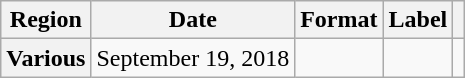<table class="wikitable plainrowheaders">
<tr>
<th scope="col">Region</th>
<th scope="col">Date</th>
<th scope="col">Format</th>
<th scope="col">Label</th>
<th scope="col"></th>
</tr>
<tr>
<th scope="row">Various</th>
<td>September 19, 2018</td>
<td></td>
<td></td>
<td></td>
</tr>
</table>
